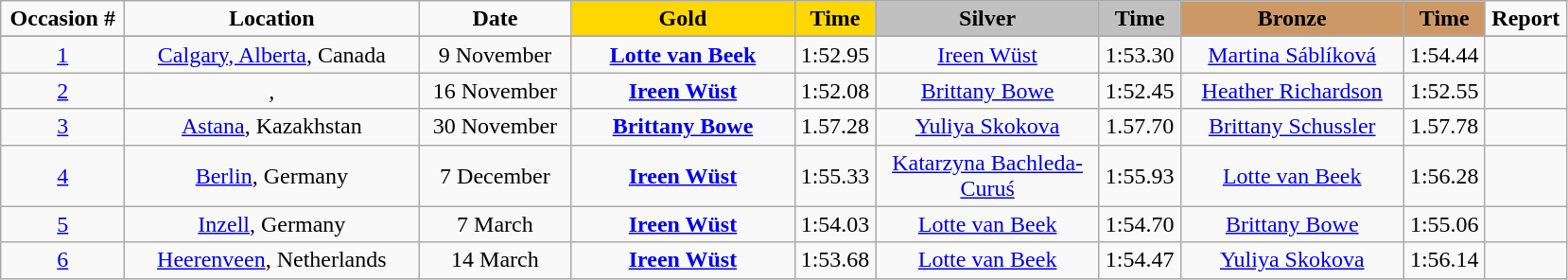<table class="wikitable">
<tr>
<td width="80" align="center"><strong>Occasion #</strong></td>
<td width="200" align="center"><strong>Location</strong></td>
<td width="100" align="center"><strong>Date</strong></td>
<td width="150" bgcolor="gold" align="center"><strong>Gold</strong></td>
<td width="50" bgcolor="gold" align="center"><strong>Time</strong></td>
<td width="150" bgcolor="silver" align="center"><strong>Silver</strong></td>
<td width="50" bgcolor="silver" align="center"><strong>Time</strong></td>
<td width="150" bgcolor="#CC9966" align="center"><strong>Bronze</strong></td>
<td width="50" bgcolor="#CC9966" align="center"><strong>Time</strong></td>
<td width="50" align="center"><strong>Report</strong></td>
</tr>
<tr bgcolor="#cccccc">
</tr>
<tr>
<td align="center"><a href='#'>1</a></td>
<td align="center"><a href='#'>Calgary, Alberta</a>, Canada</td>
<td align="center">9 November</td>
<td align="center"><strong><a href='#'>Lotte van Beek</a></strong><br><small></small></td>
<td align="center">1:52.95</td>
<td align="center"><a href='#'>Ireen Wüst</a><br><small></small></td>
<td align="center">1:53.30</td>
<td align="center"><a href='#'>Martina Sáblíková</a><br><small></small></td>
<td align="center">1:54.44</td>
<td align="center"></td>
</tr>
<tr>
<td align="center"><a href='#'>2</a></td>
<td align="center">, </td>
<td align="center">16 November</td>
<td align="center"><strong><a href='#'>Ireen Wüst</a></strong><br><small></small></td>
<td align="center">1:52.08</td>
<td align="center"><a href='#'>Brittany Bowe</a><br><small></small></td>
<td align="center">1:52.45</td>
<td align="center"><a href='#'>Heather Richardson</a><br><small></small></td>
<td align="center">1:52.55</td>
<td align="center"></td>
</tr>
<tr>
<td align="center"><a href='#'>3</a></td>
<td align="center"><a href='#'>Astana</a>, Kazakhstan</td>
<td align="center">30 November</td>
<td align="center"><strong><a href='#'>Brittany Bowe</a></strong><br><small></small></td>
<td align="center">1.57.28</td>
<td align="center"><a href='#'>Yuliya Skokova</a><br><small></small></td>
<td align="center">1.57.70</td>
<td align="center"><a href='#'>Brittany Schussler</a><br><small></small></td>
<td align="center">1.57.78</td>
<td align="center"></td>
</tr>
<tr>
<td align="center"><a href='#'>4</a></td>
<td align="center"><a href='#'>Berlin</a>, Germany</td>
<td align="center">7 December</td>
<td align="center"><strong><a href='#'>Ireen Wüst</a></strong><br><small></small></td>
<td align="center">1:55.33</td>
<td align="center"><a href='#'>Katarzyna Bachleda-Curuś</a><br><small></small></td>
<td align="center">1:55.93</td>
<td align="center"><a href='#'>Lotte van Beek</a><br><small></small></td>
<td align="center">1:56.28</td>
<td align="center"></td>
</tr>
<tr>
<td align="center"><a href='#'>5</a></td>
<td align="center"><a href='#'>Inzell</a>, Germany</td>
<td align="center">7 March</td>
<td align="center"><strong><a href='#'>Ireen Wüst</a></strong><br><small></small></td>
<td align="center">1:54.03</td>
<td align="center"><a href='#'>Lotte van Beek</a><br><small></small></td>
<td align="center">1:54.70</td>
<td align="center"><a href='#'>Brittany Bowe</a><br><small></small></td>
<td align="center">1:55.06</td>
<td align="center"></td>
</tr>
<tr>
<td align="center"><a href='#'>6</a></td>
<td align="center"><a href='#'>Heerenveen</a>, Netherlands</td>
<td align="center">14 March</td>
<td align="center"><strong><a href='#'>Ireen Wüst</a></strong><br><small></small></td>
<td align="center">1:53.68</td>
<td align="center"><a href='#'>Lotte van Beek</a><br><small></small></td>
<td align="center">1:54.47</td>
<td align="center"><a href='#'>Yuliya Skokova</a><br><small></small></td>
<td align="center">1:56.14</td>
<td align="center"></td>
</tr>
</table>
